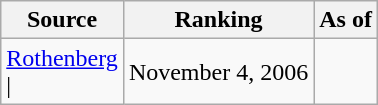<table class="wikitable" style="text-align:center">
<tr>
<th>Source</th>
<th>Ranking</th>
<th>As of</th>
</tr>
<tr>
<td align=left><a href='#'>Rothenberg</a><br>| </td>
<td>November 4, 2006</td>
</tr>
</table>
